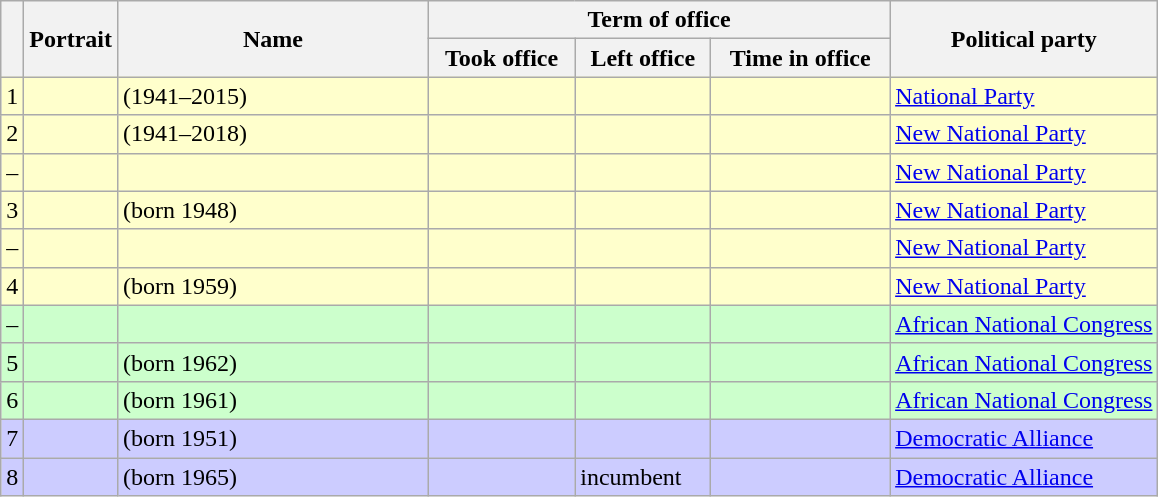<table class="wikitable sortable">
<tr>
<th rowspan="2"></th>
<th rowspan="2">Portrait</th>
<th rowspan="2" width="200px">Name<br></th>
<th colspan="3" width="300px">Term of office</th>
<th rowspan="2">Political party</th>
</tr>
<tr>
<th>Took office</th>
<th>Left office</th>
<th>Time in office</th>
</tr>
<tr style="background:#ffc;">
<td>1</td>
<td></td>
<td> (1941–2015)</td>
<td></td>
<td></td>
<td></td>
<td><a href='#'>National Party</a></td>
</tr>
<tr style="background:#ffc;">
<td>2</td>
<td></td>
<td> (1941–2018)</td>
<td></td>
<td></td>
<td></td>
<td><a href='#'>New National Party</a></td>
</tr>
<tr style="background:#ffc;">
<td>–</td>
<td></td>
<td></td>
<td></td>
<td></td>
<td></td>
<td><a href='#'>New National Party</a></td>
</tr>
<tr style="background:#ffc;">
<td>3</td>
<td></td>
<td> (born 1948)</td>
<td></td>
<td></td>
<td></td>
<td><a href='#'>New National Party</a></td>
</tr>
<tr style="background:#ffc;">
<td>–</td>
<td></td>
<td></td>
<td></td>
<td></td>
<td></td>
<td><a href='#'>New National Party</a></td>
</tr>
<tr style="background:#ffc;">
<td>4</td>
<td></td>
<td> (born 1959)</td>
<td></td>
<td></td>
<td></td>
<td><a href='#'>New National Party</a></td>
</tr>
<tr style="background:#cfc;">
<td>–</td>
<td></td>
<td></td>
<td></td>
<td></td>
<td></td>
<td><a href='#'>African National Congress</a></td>
</tr>
<tr style="background:#cfc;">
<td>5</td>
<td></td>
<td> (born 1962)</td>
<td></td>
<td></td>
<td></td>
<td><a href='#'>African National Congress</a></td>
</tr>
<tr style="background:#cfc;">
<td>6</td>
<td></td>
<td> (born 1961)</td>
<td></td>
<td></td>
<td></td>
<td><a href='#'>African National Congress</a></td>
</tr>
<tr style="background:#ccf;">
<td>7</td>
<td></td>
<td> (born 1951)</td>
<td></td>
<td></td>
<td></td>
<td><a href='#'>Democratic Alliance</a></td>
</tr>
<tr style="background:#ccf;">
<td>8</td>
<td></td>
<td> (born 1965)</td>
<td></td>
<td>incumbent</td>
<td></td>
<td><a href='#'>Democratic Alliance</a></td>
</tr>
</table>
